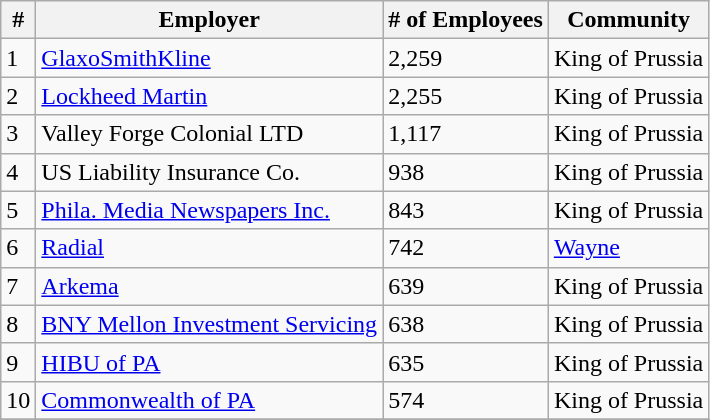<table class="wikitable">
<tr>
<th>#</th>
<th>Employer</th>
<th># of Employees</th>
<th>Community</th>
</tr>
<tr>
<td>1</td>
<td><a href='#'>GlaxoSmithKline</a></td>
<td>2,259</td>
<td>King of Prussia</td>
</tr>
<tr>
<td>2</td>
<td><a href='#'>Lockheed Martin</a></td>
<td>2,255</td>
<td>King of Prussia</td>
</tr>
<tr>
<td>3</td>
<td>Valley Forge Colonial LTD</td>
<td>1,117</td>
<td>King of Prussia</td>
</tr>
<tr>
<td>4</td>
<td>US Liability Insurance Co.</td>
<td>938</td>
<td>King of Prussia</td>
</tr>
<tr>
<td>5</td>
<td><a href='#'>Phila. Media Newspapers Inc.</a></td>
<td>843</td>
<td>King of Prussia</td>
</tr>
<tr>
<td>6</td>
<td><a href='#'>Radial</a></td>
<td>742</td>
<td><a href='#'>Wayne</a></td>
</tr>
<tr>
<td>7</td>
<td><a href='#'>Arkema</a></td>
<td>639</td>
<td>King of Prussia</td>
</tr>
<tr>
<td>8</td>
<td><a href='#'>BNY Mellon Investment Servicing</a></td>
<td>638</td>
<td>King of Prussia</td>
</tr>
<tr>
<td>9</td>
<td><a href='#'>HIBU of PA</a></td>
<td>635</td>
<td>King of Prussia</td>
</tr>
<tr>
<td>10</td>
<td><a href='#'>Commonwealth of PA</a></td>
<td>574</td>
<td>King of Prussia</td>
</tr>
<tr>
</tr>
</table>
